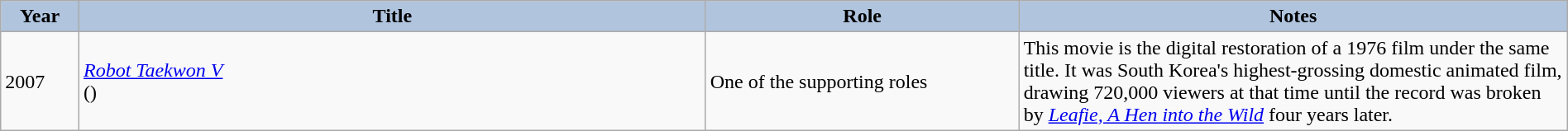<table class="wikitable"  style="width:100%">
<tr>
<th style="background:#b0c4de; width:5%;">Year</th>
<th style="background:#b0c4de; width:40%;">Title</th>
<th style="background:#b0c4de; width:20%;">Role</th>
<th style="background:#b0c4de; width:35%;">Notes</th>
</tr>
<tr>
<td>2007</td>
<td><em><a href='#'>Robot Taekwon V</a></em><br>()</td>
<td>One of the supporting roles</td>
<td>This movie is the digital restoration of a 1976 film under the same title. It was South Korea's highest-grossing domestic animated film, drawing 720,000 viewers at that time until the record was broken by <em><a href='#'>Leafie, A Hen into the Wild</a></em> four years later.</td>
</tr>
</table>
